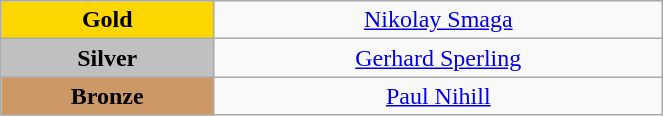<table class="wikitable" style="text-align:center; " width="35%">
<tr>
<td bgcolor="gold"><strong>Gold</strong></td>
<td><a href='#'>Nikolay Smaga</a><br>  <small><em></em></small></td>
</tr>
<tr>
<td bgcolor="silver"><strong>Silver</strong></td>
<td><a href='#'>Gerhard Sperling</a><br>  <small><em></em></small></td>
</tr>
<tr>
<td bgcolor="CC9966"><strong>Bronze</strong></td>
<td><a href='#'>Paul Nihill</a><br>  <small><em></em></small></td>
</tr>
</table>
